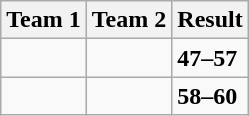<table class="wikitable">
<tr>
<th><strong>Team 1</strong></th>
<th><strong>Team 2</strong></th>
<th><strong>Result</strong></th>
</tr>
<tr>
<td></td>
<td></td>
<td><strong>47–57</strong></td>
</tr>
<tr>
<td></td>
<td></td>
<td><strong>58–60</strong></td>
</tr>
</table>
